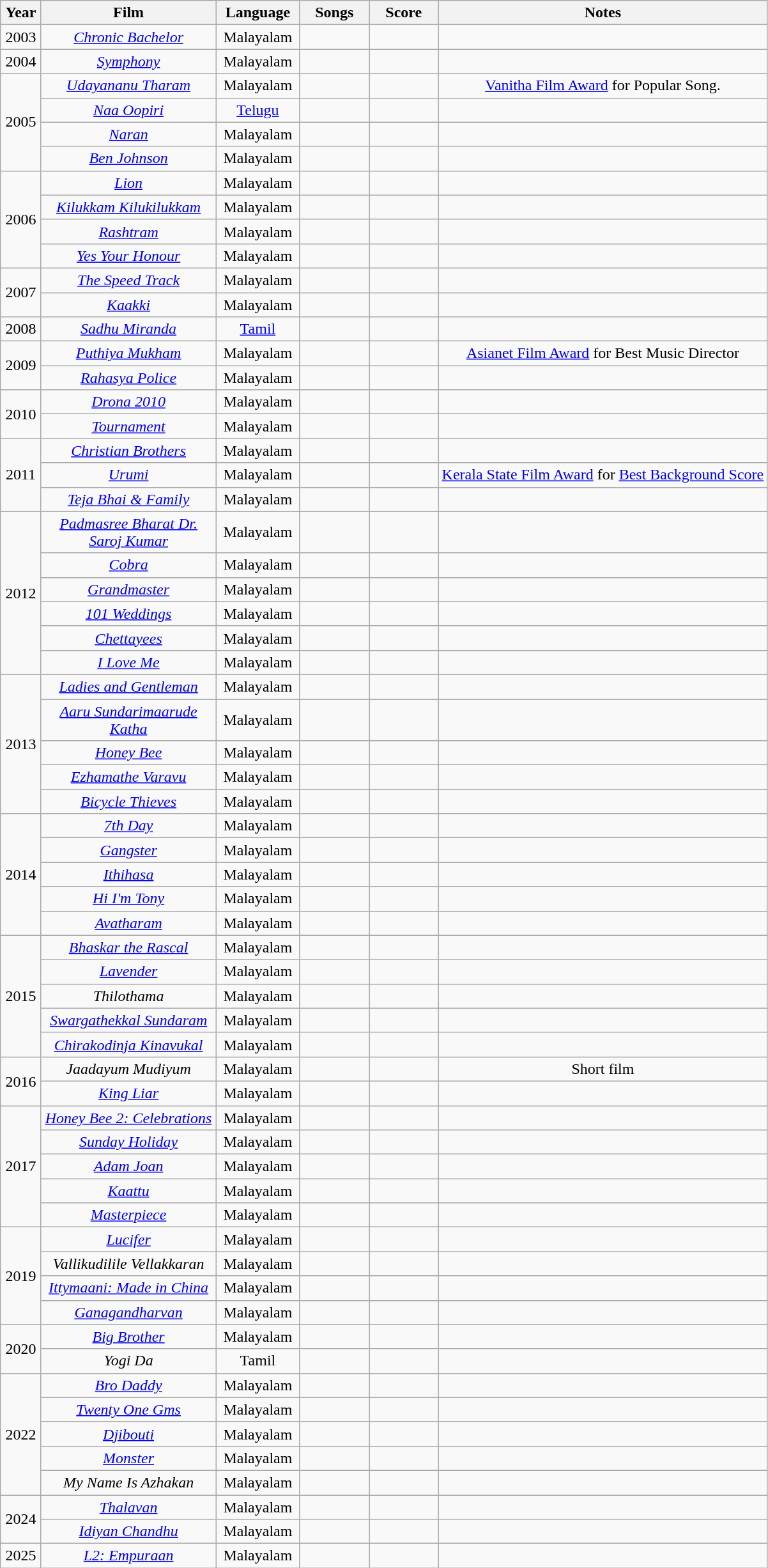<table class="wikitable" style="text-align:center;">
<tr>
<th width=35>Year</th>
<th width=175>Film</th>
<th width=80>Language</th>
<th width="65">Songs</th>
<th width="65">Score</th>
<th>Notes</th>
</tr>
<tr>
<td>2003</td>
<td><em><a href='#'>Chronic Bachelor</a></em></td>
<td>Malayalam</td>
<td></td>
<td></td>
<td></td>
</tr>
<tr>
<td>2004</td>
<td><em><a href='#'>Symphony</a></em></td>
<td>Malayalam</td>
<td></td>
<td></td>
<td></td>
</tr>
<tr>
<td rowspan="4">2005</td>
<td><em><a href='#'>Udayananu Tharam</a></em></td>
<td>Malayalam</td>
<td></td>
<td></td>
<td><a href='#'>Vanitha Film Award</a> for Popular Song.</td>
</tr>
<tr>
<td><em><a href='#'>Naa Oopiri</a></em></td>
<td><a href='#'>Telugu</a></td>
<td></td>
<td></td>
<td></td>
</tr>
<tr>
<td><em><a href='#'>Naran</a></em></td>
<td>Malayalam</td>
<td></td>
<td></td>
<td></td>
</tr>
<tr>
<td><em><a href='#'>Ben Johnson</a></em></td>
<td>Malayalam</td>
<td></td>
<td></td>
<td></td>
</tr>
<tr>
<td rowspan="4">2006</td>
<td><em><a href='#'>Lion</a></em></td>
<td>Malayalam</td>
<td></td>
<td></td>
<td></td>
</tr>
<tr>
<td><em><a href='#'>Kilukkam Kilukilukkam</a></em></td>
<td>Malayalam</td>
<td></td>
<td></td>
<td></td>
</tr>
<tr>
<td><em><a href='#'>Rashtram</a></em></td>
<td>Malayalam</td>
<td></td>
<td></td>
<td></td>
</tr>
<tr>
<td><em><a href='#'>Yes Your Honour</a></em></td>
<td>Malayalam</td>
<td></td>
<td></td>
<td></td>
</tr>
<tr>
<td rowspan="2">2007</td>
<td><em><a href='#'>The Speed Track</a></em></td>
<td>Malayalam</td>
<td></td>
<td></td>
<td></td>
</tr>
<tr>
<td><em><a href='#'>Kaakki</a></em></td>
<td>Malayalam</td>
<td></td>
<td></td>
<td></td>
</tr>
<tr>
<td>2008</td>
<td><em><a href='#'>Sadhu Miranda</a></em></td>
<td><a href='#'>Tamil</a></td>
<td></td>
<td></td>
<td></td>
</tr>
<tr>
<td rowspan="2">2009</td>
<td><em><a href='#'>Puthiya Mukham</a></em></td>
<td>Malayalam</td>
<td></td>
<td></td>
<td><a href='#'>Asianet Film Award</a> for Best Music Director</td>
</tr>
<tr>
<td><em><a href='#'>Rahasya Police</a></em></td>
<td>Malayalam</td>
<td></td>
<td></td>
<td></td>
</tr>
<tr>
<td rowspan="2">2010</td>
<td><em><a href='#'>Drona 2010</a></em></td>
<td>Malayalam</td>
<td></td>
<td></td>
<td></td>
</tr>
<tr>
<td><em><a href='#'>Tournament</a></em></td>
<td>Malayalam</td>
<td></td>
<td></td>
<td></td>
</tr>
<tr>
<td rowspan="3">2011</td>
<td><em><a href='#'>Christian Brothers</a></em></td>
<td>Malayalam</td>
<td></td>
<td></td>
<td></td>
</tr>
<tr>
<td><em><a href='#'>Urumi</a></em></td>
<td>Malayalam</td>
<td></td>
<td></td>
<td><a href='#'>Kerala State Film Award</a> for <a href='#'>Best Background Score</a></td>
</tr>
<tr>
<td><em><a href='#'>Teja Bhai & Family</a></em></td>
<td>Malayalam</td>
<td></td>
<td></td>
<td></td>
</tr>
<tr>
<td rowspan="6">2012</td>
<td><em><a href='#'>Padmasree Bharat Dr. Saroj Kumar</a></em></td>
<td>Malayalam</td>
<td></td>
<td></td>
<td></td>
</tr>
<tr>
<td><em><a href='#'>Cobra</a></em></td>
<td>Malayalam</td>
<td></td>
<td></td>
<td></td>
</tr>
<tr>
<td><em><a href='#'>Grandmaster</a></em></td>
<td>Malayalam</td>
<td></td>
<td></td>
<td></td>
</tr>
<tr>
<td><em><a href='#'>101 Weddings</a></em></td>
<td>Malayalam</td>
<td></td>
<td></td>
<td></td>
</tr>
<tr>
<td><em><a href='#'>Chettayees</a></em></td>
<td>Malayalam</td>
<td></td>
<td></td>
<td></td>
</tr>
<tr>
<td><em><a href='#'>I Love Me</a></em></td>
<td>Malayalam</td>
<td></td>
<td></td>
<td></td>
</tr>
<tr>
<td rowspan="5">2013</td>
<td><em><a href='#'>Ladies and Gentleman</a></em></td>
<td>Malayalam</td>
<td></td>
<td></td>
<td></td>
</tr>
<tr>
<td><em><a href='#'>Aaru Sundarimaarude Katha</a></em></td>
<td>Malayalam</td>
<td></td>
<td></td>
<td></td>
</tr>
<tr>
<td><em><a href='#'>Honey Bee</a></em></td>
<td>Malayalam</td>
<td></td>
<td></td>
<td></td>
</tr>
<tr>
<td><em><a href='#'>Ezhamathe Varavu</a></em></td>
<td>Malayalam</td>
<td></td>
<td></td>
<td></td>
</tr>
<tr>
<td><em><a href='#'>Bicycle Thieves</a></em></td>
<td>Malayalam</td>
<td></td>
<td></td>
<td></td>
</tr>
<tr>
<td rowspan="5">2014</td>
<td><em><a href='#'>7th Day</a></em></td>
<td>Malayalam</td>
<td></td>
<td></td>
<td></td>
</tr>
<tr>
<td><em><a href='#'>Gangster</a></em></td>
<td>Malayalam</td>
<td></td>
<td></td>
<td></td>
</tr>
<tr>
<td><em><a href='#'>Ithihasa</a></em></td>
<td>Malayalam</td>
<td></td>
<td></td>
<td></td>
</tr>
<tr>
<td><em><a href='#'>Hi I'm Tony</a></em></td>
<td>Malayalam</td>
<td></td>
<td></td>
<td></td>
</tr>
<tr>
<td><em><a href='#'>Avatharam</a></em></td>
<td>Malayalam</td>
<td></td>
<td></td>
<td></td>
</tr>
<tr>
<td rowspan="5">2015</td>
<td><em><a href='#'>Bhaskar the Rascal</a></em></td>
<td>Malayalam</td>
<td></td>
<td></td>
<td></td>
</tr>
<tr>
<td><em><a href='#'>Lavender</a></em></td>
<td>Malayalam</td>
<td></td>
<td></td>
<td></td>
</tr>
<tr>
<td><em>Thilothama</em></td>
<td>Malayalam</td>
<td></td>
<td></td>
<td></td>
</tr>
<tr>
<td><em><a href='#'>Swargathekkal Sundaram</a></em></td>
<td>Malayalam</td>
<td></td>
<td></td>
<td></td>
</tr>
<tr>
<td><em><a href='#'>Chirakodinja Kinavukal</a></em></td>
<td>Malayalam</td>
<td></td>
<td></td>
<td></td>
</tr>
<tr>
<td rowspan="2">2016</td>
<td><em>Jaadayum Mudiyum</em></td>
<td>Malayalam</td>
<td></td>
<td></td>
<td>Short film</td>
</tr>
<tr>
<td><em><a href='#'>King Liar</a></em></td>
<td>Malayalam</td>
<td></td>
<td></td>
<td></td>
</tr>
<tr>
<td rowspan="5">2017</td>
<td><em><a href='#'>Honey Bee 2: Celebrations</a></em></td>
<td>Malayalam</td>
<td></td>
<td></td>
<td></td>
</tr>
<tr>
<td><em><a href='#'>Sunday Holiday</a></em></td>
<td>Malayalam</td>
<td></td>
<td></td>
<td></td>
</tr>
<tr>
<td><em><a href='#'>Adam Joan</a></em></td>
<td>Malayalam</td>
<td></td>
<td></td>
<td></td>
</tr>
<tr>
<td><em><a href='#'>Kaattu</a></em></td>
<td>Malayalam</td>
<td></td>
<td></td>
<td></td>
</tr>
<tr>
<td><em><a href='#'>Masterpiece</a></em></td>
<td>Malayalam</td>
<td></td>
<td></td>
<td></td>
</tr>
<tr>
<td rowspan="4">2019</td>
<td><em><a href='#'>Lucifer</a></em></td>
<td>Malayalam</td>
<td></td>
<td></td>
<td></td>
</tr>
<tr>
<td><em>Vallikudilile Vellakkaran</em></td>
<td>Malayalam</td>
<td></td>
<td></td>
<td></td>
</tr>
<tr>
<td><em><a href='#'>Ittymaani: Made in China</a></em></td>
<td>Malayalam</td>
<td></td>
<td></td>
<td></td>
</tr>
<tr>
<td><em><a href='#'>Ganagandharvan</a></em></td>
<td>Malayalam</td>
<td></td>
<td></td>
<td></td>
</tr>
<tr>
<td rowspan="2">2020</td>
<td><em><a href='#'>Big Brother</a></em></td>
<td>Malayalam</td>
<td></td>
<td></td>
<td></td>
</tr>
<tr>
<td><em>Yogi Da</em></td>
<td>Tamil</td>
<td></td>
<td></td>
<td></td>
</tr>
<tr>
<td rowspan="5">2022</td>
<td><em><a href='#'>Bro Daddy</a></em></td>
<td>Malayalam</td>
<td></td>
<td></td>
<td></td>
</tr>
<tr>
<td><em><a href='#'>Twenty One Gms</a></em></td>
<td>Malayalam</td>
<td></td>
<td></td>
<td></td>
</tr>
<tr>
<td><em><a href='#'>Djibouti</a></em></td>
<td>Malayalam</td>
<td></td>
<td></td>
<td></td>
</tr>
<tr>
<td><em><a href='#'>Monster</a> </em></td>
<td>Malayalam</td>
<td></td>
<td></td>
<td></td>
</tr>
<tr>
<td><em>My Name Is Azhakan</em></td>
<td>Malayalam</td>
<td></td>
<td></td>
<td></td>
</tr>
<tr>
<td rowspan="2">2024</td>
<td><em><a href='#'>Thalavan</a></em></td>
<td>Malayalam</td>
<td></td>
<td></td>
<td></td>
</tr>
<tr>
<td><em><a href='#'>Idiyan Chandhu</a></em></td>
<td Malayalam>Malayalam</td>
<td></td>
<td></td>
<td></td>
</tr>
<tr>
<td>2025</td>
<td><em><a href='#'>L2: Empuraan</a></em></td>
<td>Malayalam</td>
<td></td>
<td></td>
<td></td>
</tr>
</table>
